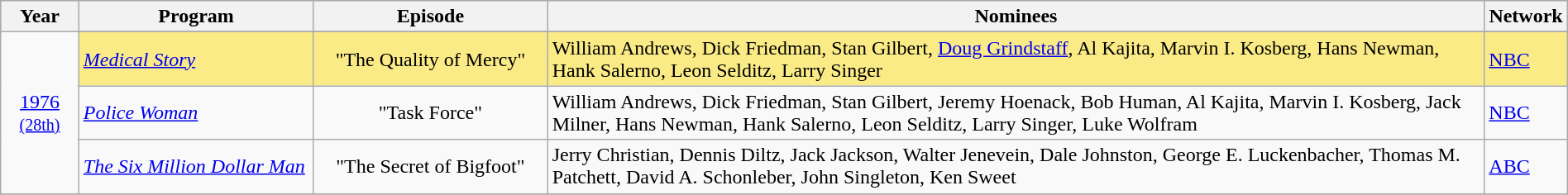<table class="wikitable" style="width:100%">
<tr bgcolor="#bebebe">
<th width="5%">Year</th>
<th width="15%">Program</th>
<th width="15%">Episode</th>
<th width="60%">Nominees</th>
<th width="5%">Network</th>
</tr>
<tr>
<td rowspan=4 style="text-align:center"><a href='#'>1976</a><br><small><a href='#'>(28th)</a></small><br></td>
</tr>
<tr style="background:#FAEB86">
<td><em><a href='#'>Medical Story</a></em></td>
<td align=center>"The Quality of Mercy"</td>
<td>William Andrews, Dick Friedman, Stan Gilbert, <a href='#'>Doug Grindstaff</a>, Al Kajita, Marvin I. Kosberg, Hans Newman, Hank Salerno, Leon Selditz, Larry Singer</td>
<td><a href='#'>NBC</a></td>
</tr>
<tr>
<td><em><a href='#'>Police Woman</a></em></td>
<td align=center>"Task Force"</td>
<td>William Andrews, Dick Friedman, Stan Gilbert, Jeremy Hoenack, Bob Human, Al Kajita, Marvin I. Kosberg, Jack Milner, Hans Newman, Hank Salerno, Leon Selditz, Larry Singer, Luke Wolfram</td>
<td><a href='#'>NBC</a></td>
</tr>
<tr>
<td><em><a href='#'>The Six Million Dollar Man</a></em></td>
<td align=center>"The Secret of Bigfoot"</td>
<td>Jerry Christian, Dennis Diltz, Jack Jackson, Walter Jenevein, Dale Johnston, George E. Luckenbacher, Thomas M. Patchett, David A. Schonleber, John Singleton, Ken Sweet</td>
<td><a href='#'>ABC</a></td>
</tr>
<tr>
</tr>
</table>
